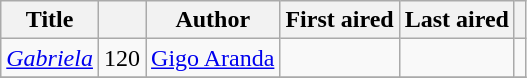<table class="wikitable sortable">
<tr>
<th>Title</th>
<th></th>
<th>Author</th>
<th>First aired</th>
<th>Last aired</th>
<th></th>
</tr>
<tr>
<td><em><a href='#'>Gabriela</a></em></td>
<td>120</td>
<td><a href='#'>Gigo Aranda</a></td>
<td></td>
<td></td>
<td></td>
</tr>
<tr>
</tr>
</table>
